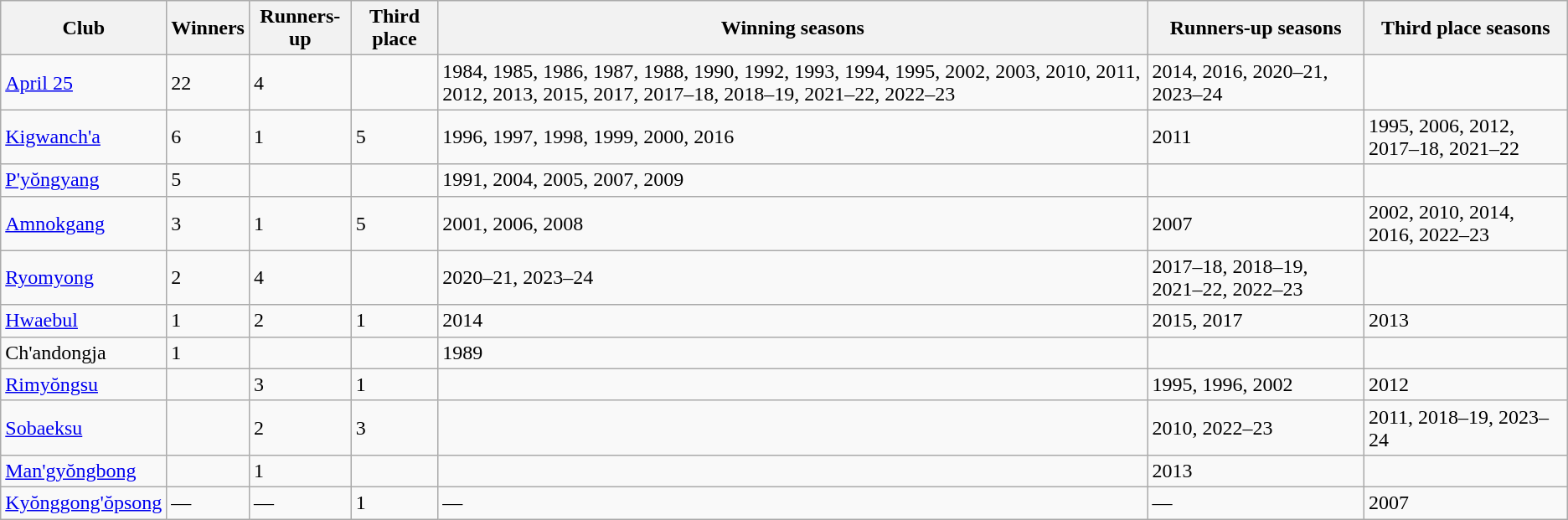<table class="wikitable sortable">
<tr>
<th>Club</th>
<th>Winners</th>
<th>Runners-up</th>
<th>Third place</th>
<th>Winning seasons</th>
<th>Runners-up seasons</th>
<th>Third place seasons</th>
</tr>
<tr>
<td><a href='#'>April 25</a></td>
<td>22</td>
<td>4</td>
<td></td>
<td>1984, 1985, 1986, 1987, 1988, 1990, 1992, 1993, 1994, 1995, 2002, 2003, 2010, 2011, 2012, 2013, 2015, 2017, 2017–18, 2018–19, 2021–22, 2022–23</td>
<td>2014, 2016, 2020–21, 2023–24</td>
<td></td>
</tr>
<tr>
<td><a href='#'>Kigwanch'a</a></td>
<td>6</td>
<td>1</td>
<td>5</td>
<td>1996, 1997, 1998, 1999, 2000, 2016</td>
<td>2011</td>
<td>1995, 2006, 2012, 2017–18, 2021–22</td>
</tr>
<tr>
<td><a href='#'>P'yŏngyang</a></td>
<td>5</td>
<td></td>
<td></td>
<td>1991, 2004, 2005, 2007, 2009</td>
<td></td>
<td></td>
</tr>
<tr>
<td><a href='#'>Amnokgang</a></td>
<td>3</td>
<td>1</td>
<td>5</td>
<td>2001, 2006, 2008</td>
<td>2007</td>
<td>2002, 2010, 2014, 2016, 2022–23</td>
</tr>
<tr>
<td><a href='#'>Ryomyong</a></td>
<td>2</td>
<td>4</td>
<td></td>
<td>2020–21, 2023–24</td>
<td>2017–18, 2018–19, 2021–22, 2022–23</td>
<td></td>
</tr>
<tr>
<td><a href='#'>Hwaebul</a></td>
<td>1</td>
<td>2</td>
<td>1</td>
<td>2014</td>
<td>2015, 2017</td>
<td>2013</td>
</tr>
<tr>
<td>Ch'andongja</td>
<td>1</td>
<td></td>
<td></td>
<td>1989</td>
<td></td>
<td></td>
</tr>
<tr>
<td><a href='#'>Rimyŏngsu</a></td>
<td></td>
<td>3</td>
<td>1</td>
<td></td>
<td>1995, 1996, 2002</td>
<td>2012</td>
</tr>
<tr>
<td><a href='#'>Sobaeksu</a></td>
<td></td>
<td>2</td>
<td>3</td>
<td></td>
<td>2010, 2022–23</td>
<td>2011, 2018–19, 2023–24</td>
</tr>
<tr>
<td><a href='#'>Man'gyŏngbong</a></td>
<td></td>
<td>1</td>
<td></td>
<td></td>
<td>2013</td>
<td></td>
</tr>
<tr>
<td><a href='#'>Kyŏnggong'ŏpsong</a></td>
<td>—</td>
<td>—</td>
<td>1</td>
<td>—</td>
<td>—</td>
<td>2007</td>
</tr>
</table>
